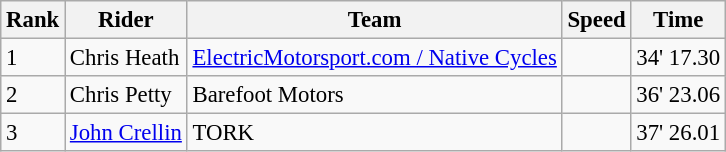<table class="wikitable" style="font-size: 95%;">
<tr>
<th>Rank</th>
<th>Rider</th>
<th>Team</th>
<th>Speed</th>
<th>Time</th>
</tr>
<tr>
<td>1</td>
<td> Chris Heath</td>
<td><a href='#'>ElectricMotorsport.com / Native Cycles</a></td>
<td></td>
<td>34' 17.30</td>
</tr>
<tr>
<td>2</td>
<td> Chris Petty</td>
<td>Barefoot Motors</td>
<td></td>
<td>36' 23.06</td>
</tr>
<tr>
<td>3</td>
<td> <a href='#'>John Crellin</a></td>
<td>TORK</td>
<td></td>
<td>37' 26.01</td>
</tr>
</table>
